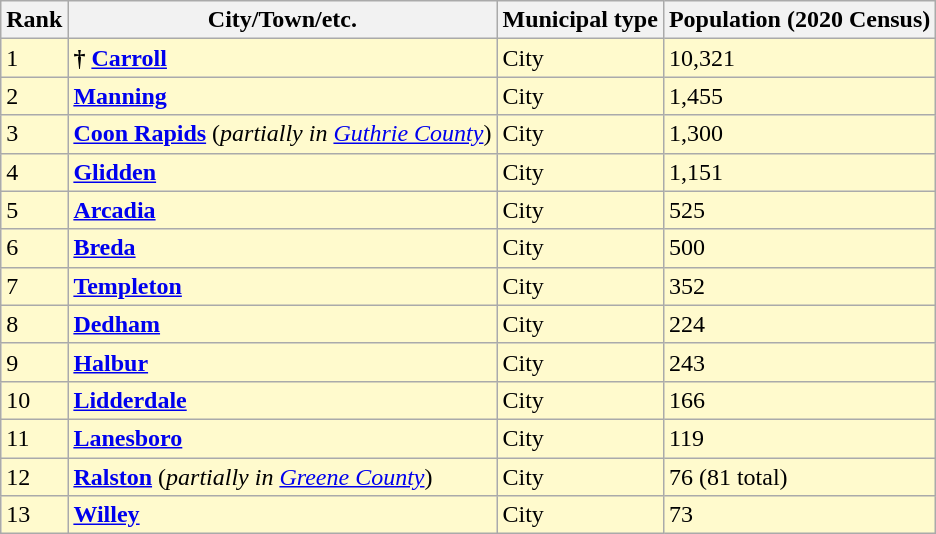<table class="wikitable sortable">
<tr>
<th>Rank</th>
<th>City/Town/etc.</th>
<th>Municipal type</th>
<th>Population (2020 Census)</th>
</tr>
<tr style=background-color:#FFFACD>
<td>1</td>
<td><strong>†</strong> <strong><a href='#'>Carroll</a></strong></td>
<td>City</td>
<td>10,321</td>
</tr>
<tr style=background-color:#FFFACD>
<td>2</td>
<td><strong><a href='#'>Manning</a></strong></td>
<td>City</td>
<td>1,455</td>
</tr>
<tr style=background-color:#FFFACD>
<td>3</td>
<td><strong><a href='#'>Coon Rapids</a></strong> (<em>partially in <a href='#'>Guthrie County</a></em>)</td>
<td>City</td>
<td>1,300</td>
</tr>
<tr style=background-color:#FFFACD>
<td>4</td>
<td><strong><a href='#'>Glidden</a></strong></td>
<td>City</td>
<td>1,151</td>
</tr>
<tr style=background-color:#FFFACD>
<td>5</td>
<td><strong><a href='#'>Arcadia</a></strong></td>
<td>City</td>
<td>525</td>
</tr>
<tr style=background-color:#FFFACD>
<td>6</td>
<td><strong><a href='#'>Breda</a></strong></td>
<td>City</td>
<td>500</td>
</tr>
<tr style=background-color:#FFFACD>
<td>7</td>
<td><strong><a href='#'>Templeton</a></strong></td>
<td>City</td>
<td>352</td>
</tr>
<tr style=background-color:#FFFACD>
<td>8</td>
<td><strong><a href='#'>Dedham</a></strong></td>
<td>City</td>
<td>224</td>
</tr>
<tr style=background-color:#FFFACD>
<td>9</td>
<td><strong><a href='#'>Halbur</a></strong></td>
<td>City</td>
<td>243</td>
</tr>
<tr style=background-color:#FFFACD>
<td>10</td>
<td><strong><a href='#'>Lidderdale</a></strong></td>
<td>City</td>
<td>166</td>
</tr>
<tr style=background-color:#FFFACD>
<td>11</td>
<td><strong><a href='#'>Lanesboro</a></strong></td>
<td>City</td>
<td>119</td>
</tr>
<tr style=background-color:#FFFACD>
<td>12</td>
<td><strong><a href='#'>Ralston</a></strong> (<em>partially in <a href='#'>Greene County</a></em>)</td>
<td>City</td>
<td>76 (81 total)</td>
</tr>
<tr style=background-color:#FFFACD>
<td>13</td>
<td><strong><a href='#'>Willey</a></strong></td>
<td>City</td>
<td>73</td>
</tr>
</table>
